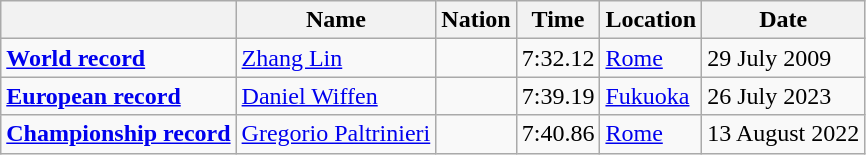<table class=wikitable>
<tr>
<th></th>
<th>Name</th>
<th>Nation</th>
<th>Time</th>
<th>Location</th>
<th>Date</th>
</tr>
<tr>
<td><strong><a href='#'>World record</a></strong></td>
<td><a href='#'>Zhang Lin</a></td>
<td></td>
<td>7:32.12</td>
<td><a href='#'>Rome</a></td>
<td>29 July 2009</td>
</tr>
<tr>
<td><strong><a href='#'>European record</a></strong></td>
<td><a href='#'>Daniel Wiffen</a></td>
<td></td>
<td>7:39.19</td>
<td><a href='#'>Fukuoka</a></td>
<td>26 July 2023</td>
</tr>
<tr>
<td><strong><a href='#'>Championship record</a></strong></td>
<td><a href='#'>Gregorio Paltrinieri</a></td>
<td></td>
<td>7:40.86</td>
<td><a href='#'>Rome</a></td>
<td>13 August 2022</td>
</tr>
</table>
